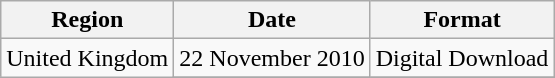<table class="wikitable" border="1">
<tr>
<th>Region</th>
<th>Date</th>
<th>Format</th>
</tr>
<tr>
<td rowspan=2>United Kingdom</td>
<td>22 November 2010</td>
<td>Digital Download</td>
</tr>
<tr>
</tr>
</table>
